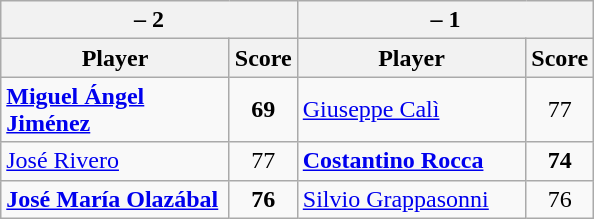<table class=wikitable>
<tr>
<th colspan=2> – 2</th>
<th colspan=2> – 1</th>
</tr>
<tr>
<th width=145>Player</th>
<th>Score</th>
<th width=145>Player</th>
<th>Score</th>
</tr>
<tr>
<td><strong><a href='#'>Miguel Ángel Jiménez</a></strong></td>
<td align=center><strong>69</strong></td>
<td><a href='#'>Giuseppe Calì</a></td>
<td align=center>77</td>
</tr>
<tr>
<td><a href='#'>José Rivero</a></td>
<td align=center>77</td>
<td><strong><a href='#'>Costantino Rocca</a></strong></td>
<td align=center><strong>74</strong></td>
</tr>
<tr>
<td><strong><a href='#'>José María Olazábal</a></strong></td>
<td align=center><strong>76</strong></td>
<td><a href='#'>Silvio Grappasonni</a></td>
<td align=center>76</td>
</tr>
</table>
